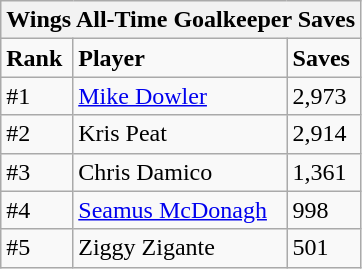<table class="wikitable">
<tr>
<th colspan="3">Wings All-Time Goalkeeper Saves</th>
</tr>
<tr>
<td><strong>Rank</strong></td>
<td><strong>Player</strong></td>
<td><strong>Saves</strong></td>
</tr>
<tr>
<td>#1</td>
<td><a href='#'>Mike Dowler</a></td>
<td>2,973</td>
</tr>
<tr>
<td>#2</td>
<td>Kris Peat</td>
<td>2,914</td>
</tr>
<tr>
<td>#3</td>
<td>Chris Damico</td>
<td>1,361</td>
</tr>
<tr>
<td>#4</td>
<td><a href='#'>Seamus McDonagh</a></td>
<td>998</td>
</tr>
<tr>
<td>#5</td>
<td>Ziggy Zigante</td>
<td>501</td>
</tr>
</table>
